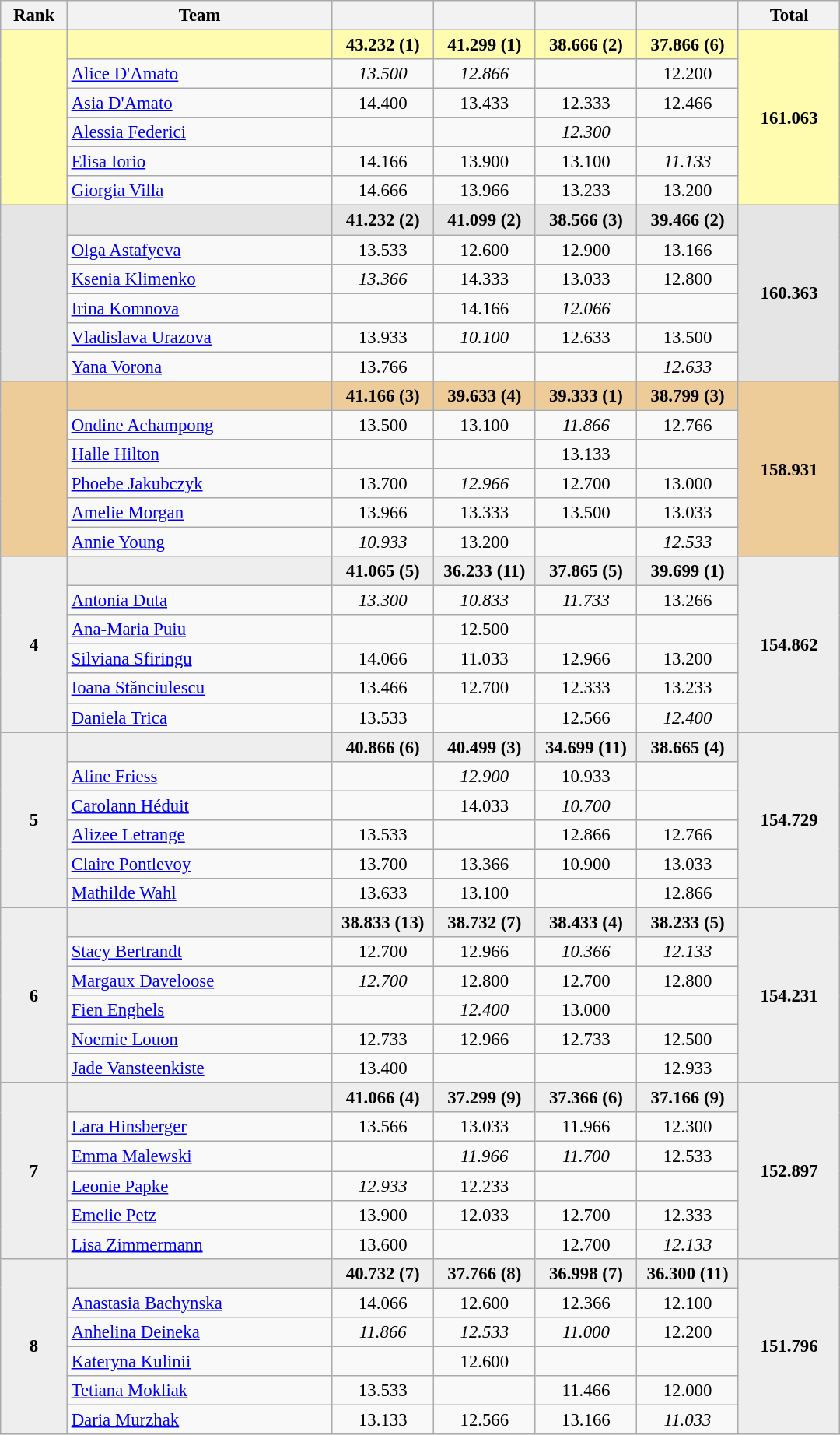<table style="text-align:center; font-size:95%" class="wikitable">
<tr>
<th scope="col" style="width:50px;">Rank</th>
<th scope="col" style="width:220px;">Team</th>
<th scope="col" style="width:80px;"></th>
<th scope="col" style="width:80px;"></th>
<th scope="col" style="width:80px;"></th>
<th scope="col" style="width:80px;"></th>
<th scope="col" style="width:80px;">Total</th>
</tr>
<tr style="background:#fffcaf;">
<td rowspan="6"><strong></strong></td>
<td style="text-align:left;"></td>
<td><strong>43.232 (1)</strong></td>
<td><strong>41.299 (1)</strong></td>
<td><strong>38.666 (2)</strong></td>
<td><strong>37.866 (6)</strong></td>
<td rowspan="6"><strong>161.063</strong></td>
</tr>
<tr>
<td style="text-align:left;"><a href='#'>Alice D'Amato</a></td>
<td><em>13.500</em></td>
<td><em>12.866</em></td>
<td></td>
<td>12.200</td>
</tr>
<tr>
<td style="text-align:left;"><a href='#'>Asia D'Amato</a></td>
<td>14.400</td>
<td>13.433</td>
<td>12.333</td>
<td>12.466</td>
</tr>
<tr>
<td style="text-align:left;"><a href='#'>Alessia Federici</a></td>
<td></td>
<td></td>
<td><em>12.300</em></td>
<td></td>
</tr>
<tr>
<td style="text-align:left;"><a href='#'>Elisa Iorio</a></td>
<td>14.166</td>
<td>13.900</td>
<td>13.100</td>
<td><em>11.133</em></td>
</tr>
<tr>
<td style="text-align:left;"><a href='#'>Giorgia Villa</a></td>
<td>14.666</td>
<td>13.966</td>
<td>13.233</td>
<td>13.200</td>
</tr>
<tr style="background:#e5e5e5;">
<td rowspan="6"><strong></strong></td>
<td style="text-align:left;"></td>
<td><strong>41.232 (2)</strong></td>
<td><strong>41.099 (2)</strong></td>
<td><strong>38.566 (3)</strong></td>
<td><strong>39.466 (2)</strong></td>
<td rowspan="6"><strong>160.363</strong></td>
</tr>
<tr>
<td style="text-align:left;"><a href='#'>Olga Astafyeva</a></td>
<td>13.533</td>
<td>12.600</td>
<td>12.900</td>
<td>13.166</td>
</tr>
<tr>
<td style="text-align:left;"><a href='#'>Ksenia Klimenko</a></td>
<td><em>13.366</em></td>
<td>14.333</td>
<td>13.033</td>
<td>12.800</td>
</tr>
<tr>
<td style="text-align:left;"><a href='#'>Irina Komnova</a></td>
<td></td>
<td>14.166</td>
<td><em>12.066</em></td>
<td></td>
</tr>
<tr>
<td style="text-align:left;"><a href='#'>Vladislava Urazova</a></td>
<td>13.933</td>
<td><em>10.100</em></td>
<td>12.633</td>
<td>13.500</td>
</tr>
<tr>
<td style="text-align:left;"><a href='#'>Yana Vorona</a></td>
<td>13.766</td>
<td></td>
<td></td>
<td><em>12.633</em></td>
</tr>
<tr style="background:#ec9;">
<td rowspan="6"><strong></strong></td>
<td style="text-align:left;"></td>
<td><strong>41.166 (3)</strong></td>
<td><strong>39.633 (4)</strong></td>
<td><strong>39.333 (1)</strong></td>
<td><strong>38.799 (3)</strong></td>
<td rowspan="6"><strong>158.931</strong></td>
</tr>
<tr>
<td style="text-align:left;"><a href='#'>Ondine Achampong</a></td>
<td>13.500</td>
<td>13.100</td>
<td><em>11.866</em></td>
<td>12.766</td>
</tr>
<tr>
<td style="text-align:left;"><a href='#'>Halle Hilton</a></td>
<td></td>
<td></td>
<td>13.133</td>
<td></td>
</tr>
<tr>
<td style="text-align:left;"><a href='#'>Phoebe Jakubczyk</a></td>
<td>13.700</td>
<td><em>12.966</em></td>
<td>12.700</td>
<td>13.000</td>
</tr>
<tr>
<td style="text-align:left;"><a href='#'>Amelie Morgan</a></td>
<td>13.966</td>
<td>13.333</td>
<td>13.500</td>
<td>13.033</td>
</tr>
<tr>
<td style="text-align:left;"><a href='#'>Annie Young</a></td>
<td><em>10.933</em></td>
<td>13.200</td>
<td></td>
<td><em>12.533</em></td>
</tr>
<tr style="background:#eee;">
<td rowspan="6"><strong>4</strong></td>
<td style="text-align:left;"></td>
<td><strong>41.065 (5)</strong></td>
<td><strong>36.233 (11)</strong></td>
<td><strong>37.865 (5)</strong></td>
<td><strong>39.699 (1)</strong></td>
<td rowspan="6"><strong>154.862</strong></td>
</tr>
<tr>
<td style="text-align:left;"><a href='#'>Antonia Duta</a></td>
<td><em>13.300</em></td>
<td><em>10.833</em></td>
<td><em>11.733</em></td>
<td>13.266</td>
</tr>
<tr>
<td style="text-align:left;"><a href='#'>Ana-Maria Puiu</a></td>
<td></td>
<td>12.500</td>
<td></td>
<td></td>
</tr>
<tr>
<td style="text-align:left;"><a href='#'>Silviana Sfiringu</a></td>
<td>14.066</td>
<td>11.033</td>
<td>12.966</td>
<td>13.200</td>
</tr>
<tr>
<td style="text-align:left;"><a href='#'>Ioana Stănciulescu</a></td>
<td>13.466</td>
<td>12.700</td>
<td>12.333</td>
<td>13.233</td>
</tr>
<tr>
<td style="text-align:left;"><a href='#'>Daniela Trica</a></td>
<td>13.533</td>
<td></td>
<td>12.566</td>
<td><em>12.400</em></td>
</tr>
<tr style="background:#eee;">
<td rowspan="6"><strong>5</strong></td>
<td style="text-align:left;"></td>
<td><strong>40.866 (6)</strong></td>
<td><strong>40.499 (3)</strong></td>
<td><strong>34.699 (11)</strong></td>
<td><strong>38.665 (4)</strong></td>
<td rowspan="6"><strong>154.729</strong></td>
</tr>
<tr>
<td style="text-align:left;"><a href='#'>Aline Friess</a></td>
<td></td>
<td><em>12.900</em></td>
<td>10.933</td>
<td></td>
</tr>
<tr>
<td style="text-align:left;"><a href='#'>Carolann Héduit</a></td>
<td></td>
<td>14.033</td>
<td><em>10.700</em></td>
<td></td>
</tr>
<tr>
<td style="text-align:left;"><a href='#'>Alizee Letrange</a></td>
<td>13.533</td>
<td></td>
<td>12.866</td>
<td>12.766</td>
</tr>
<tr>
<td style="text-align:left;"><a href='#'>Claire Pontlevoy</a></td>
<td>13.700</td>
<td>13.366</td>
<td>10.900</td>
<td>13.033</td>
</tr>
<tr>
<td style="text-align:left;"><a href='#'>Mathilde Wahl</a></td>
<td>13.633</td>
<td>13.100</td>
<td></td>
<td>12.866</td>
</tr>
<tr style="background:#eee;">
<td rowspan="6"><strong>6</strong></td>
<td style="text-align:left;"></td>
<td><strong>38.833 (13)</strong></td>
<td><strong>38.732 (7)</strong></td>
<td><strong>38.433 (4)</strong></td>
<td><strong>38.233 (5)</strong></td>
<td rowspan="6"><strong>154.231</strong></td>
</tr>
<tr>
<td style="text-align:left;"><a href='#'>Stacy Bertrandt</a></td>
<td>12.700</td>
<td>12.966</td>
<td><em>10.366</em></td>
<td><em>12.133</em></td>
</tr>
<tr>
<td style="text-align:left;"><a href='#'>Margaux Daveloose</a></td>
<td><em>12.700</em></td>
<td>12.800</td>
<td>12.700</td>
<td>12.800</td>
</tr>
<tr>
<td style="text-align:left;"><a href='#'>Fien Enghels</a></td>
<td></td>
<td><em>12.400</em></td>
<td>13.000</td>
<td></td>
</tr>
<tr>
<td style="text-align:left;"><a href='#'>Noemie Louon</a></td>
<td>12.733</td>
<td>12.966</td>
<td>12.733</td>
<td>12.500</td>
</tr>
<tr>
<td style="text-align:left;"><a href='#'>Jade Vansteenkiste</a></td>
<td>13.400</td>
<td></td>
<td></td>
<td>12.933</td>
</tr>
<tr style="background:#eee;">
<td rowspan="6"><strong>7</strong></td>
<td style="text-align:left;"></td>
<td><strong>41.066 (4)</strong></td>
<td><strong>37.299 (9)</strong></td>
<td><strong>37.366 (6)</strong></td>
<td><strong>37.166 (9)</strong></td>
<td rowspan="6"><strong>152.897</strong></td>
</tr>
<tr>
<td style="text-align:left;"><a href='#'>Lara Hinsberger</a></td>
<td>13.566</td>
<td>13.033</td>
<td>11.966</td>
<td>12.300</td>
</tr>
<tr>
<td style="text-align:left;"><a href='#'>Emma Malewski</a></td>
<td></td>
<td><em>11.966</em></td>
<td><em>11.700</em></td>
<td>12.533</td>
</tr>
<tr>
<td style="text-align:left;"><a href='#'>Leonie Papke</a></td>
<td><em>12.933</em></td>
<td>12.233</td>
<td></td>
<td></td>
</tr>
<tr>
<td style="text-align:left;"><a href='#'>Emelie Petz</a></td>
<td>13.900</td>
<td>12.033</td>
<td>12.700</td>
<td>12.333</td>
</tr>
<tr>
<td style="text-align:left;"><a href='#'>Lisa Zimmermann</a></td>
<td>13.600</td>
<td></td>
<td>12.700</td>
<td><em>12.133</em></td>
</tr>
<tr style="background:#eee;">
<td rowspan="6"><strong>8</strong></td>
<td style="text-align:left;"></td>
<td><strong>40.732 (7)</strong></td>
<td><strong>37.766 (8)</strong></td>
<td><strong>36.998 (7)</strong></td>
<td><strong>36.300 (11)</strong></td>
<td rowspan="6"><strong>151.796</strong></td>
</tr>
<tr>
<td style="text-align:left;"><a href='#'>Anastasia Bachynska</a></td>
<td>14.066</td>
<td>12.600</td>
<td>12.366</td>
<td>12.100</td>
</tr>
<tr>
<td style="text-align:left;"><a href='#'>Anhelina Deineka</a></td>
<td><em>11.866</em></td>
<td><em>12.533</em></td>
<td><em>11.000</em></td>
<td>12.200</td>
</tr>
<tr>
<td style="text-align:left;"><a href='#'>Kateryna Kulinii</a></td>
<td></td>
<td>12.600</td>
<td></td>
<td></td>
</tr>
<tr>
<td style="text-align:left;"><a href='#'>Tetiana Mokliak</a></td>
<td>13.533</td>
<td></td>
<td>11.466</td>
<td>12.000</td>
</tr>
<tr>
<td style="text-align:left;"><a href='#'>Daria Murzhak</a></td>
<td>13.133</td>
<td>12.566</td>
<td>13.166</td>
<td><em>11.033</em></td>
</tr>
</table>
